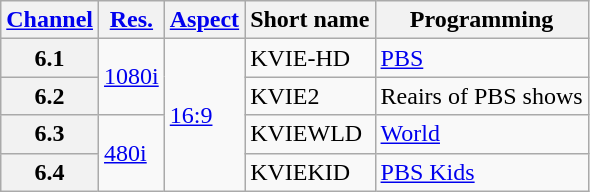<table class="wikitable">
<tr>
<th scope = "col"><a href='#'>Channel</a></th>
<th scope = "col"><a href='#'>Res.</a></th>
<th scope = "col"><a href='#'>Aspect</a></th>
<th scope = "col">Short name</th>
<th scope = "col">Programming</th>
</tr>
<tr>
<th scope = "row">6.1</th>
<td rowspan="2"><a href='#'>1080i</a></td>
<td rowspan=4><a href='#'>16:9</a></td>
<td>KVIE-HD</td>
<td><a href='#'>PBS</a></td>
</tr>
<tr>
<th scope = "row">6.2</th>
<td>KVIE2</td>
<td>Reairs of PBS shows</td>
</tr>
<tr>
<th scope = "row">6.3</th>
<td rowspan="2"><a href='#'>480i</a></td>
<td>KVIEWLD</td>
<td><a href='#'>World</a></td>
</tr>
<tr>
<th scope = "row">6.4</th>
<td>KVIEKID</td>
<td><a href='#'>PBS Kids</a></td>
</tr>
</table>
